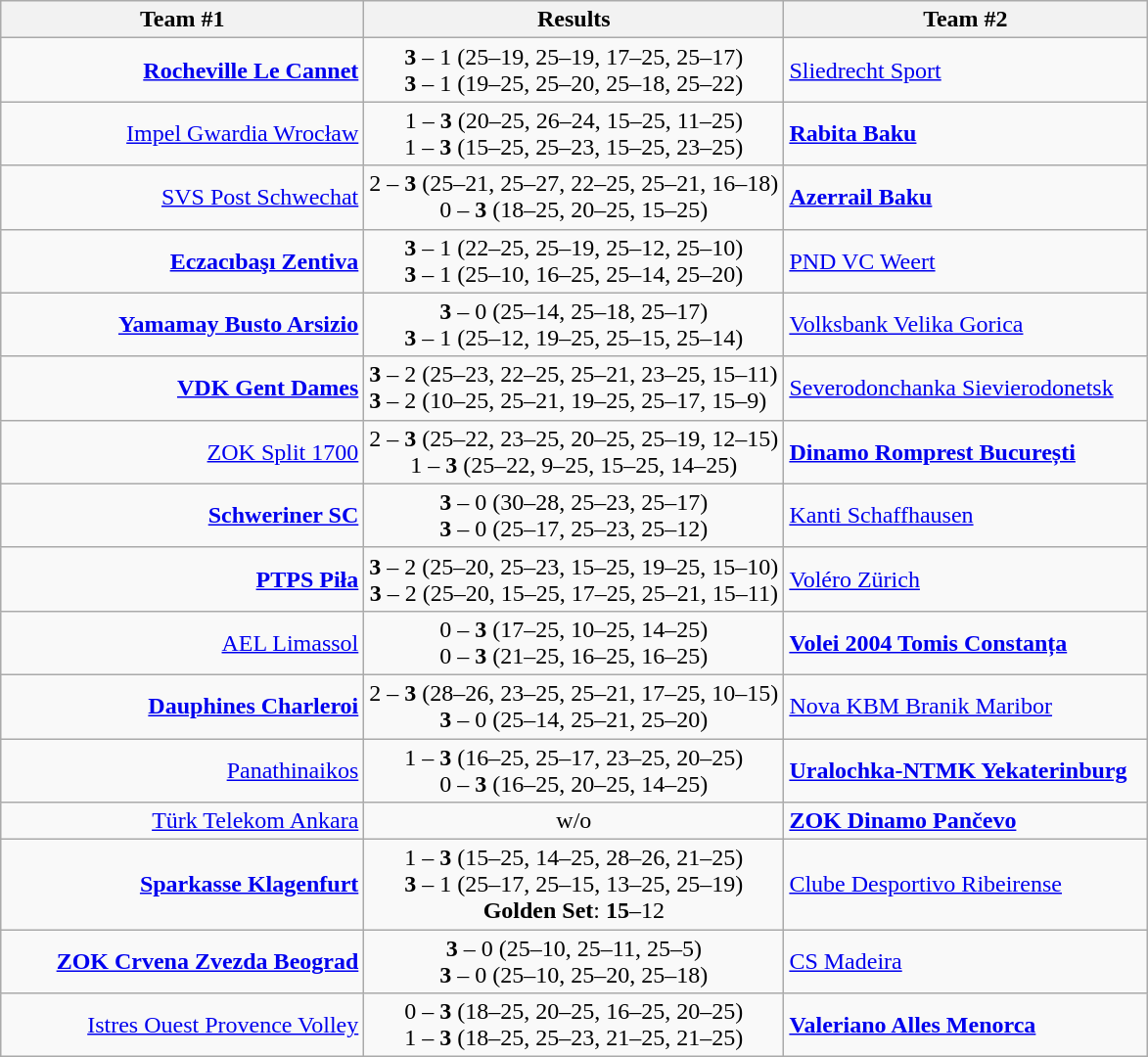<table class="wikitable" style="border-collapse: collapse;">
<tr>
<th align="right" width="240">Team #1</th>
<th>  Results  </th>
<th align="left" width="240">Team #2</th>
</tr>
<tr>
<td align="right"><strong><a href='#'>Rocheville Le Cannet</a></strong> </td>
<td align="center"><strong>3</strong> – 1 (25–19, 25–19, 17–25, 25–17) <br> <strong>3</strong> – 1 (19–25, 25–20, 25–18, 25–22)</td>
<td>  <a href='#'>Sliedrecht Sport</a></td>
</tr>
<tr>
<td align="right"><a href='#'>Impel Gwardia Wrocław</a> </td>
<td align="center">1 – <strong>3</strong> (20–25, 26–24, 15–25, 11–25) <br> 1 – <strong>3</strong> (15–25, 25–23, 15–25, 23–25)</td>
<td> <strong><a href='#'>Rabita Baku</a></strong></td>
</tr>
<tr>
<td align="right"><a href='#'>SVS Post Schwechat</a> </td>
<td align="center">2 – <strong>3</strong> (25–21, 25–27, 22–25, 25–21, 16–18) <br> 0 – <strong>3</strong> (18–25, 20–25, 15–25)</td>
<td> <strong><a href='#'>Azerrail Baku</a></strong></td>
</tr>
<tr>
<td align="right"><strong><a href='#'>Eczacıbaşı Zentiva</a></strong> </td>
<td align="center"><strong>3</strong> – 1 (22–25, 25–19, 25–12, 25–10) <br> <strong>3</strong> – 1 (25–10, 16–25, 25–14, 25–20)</td>
<td> <a href='#'>PND VC Weert</a></td>
</tr>
<tr>
<td align="right"><strong><a href='#'>Yamamay Busto Arsizio</a></strong> </td>
<td align="center"><strong>3</strong> – 0 (25–14, 25–18, 25–17) <br> <strong>3</strong> – 1 (25–12, 19–25, 25–15, 25–14)</td>
<td> <a href='#'>Volksbank Velika Gorica</a></td>
</tr>
<tr>
<td align="right"><strong><a href='#'>VDK Gent Dames</a></strong> </td>
<td><strong>3</strong> – 2 (25–23, 22–25, 25–21, 23–25, 15–11) <br> <strong>3</strong> – 2 (10–25, 25–21, 19–25, 25–17, 15–9)</td>
<td> <a href='#'>Severodonchanka Sievierodonetsk</a></td>
</tr>
<tr>
<td align="right"><a href='#'>ZOK Split 1700</a> </td>
<td align="center">2 – <strong>3</strong> (25–22, 23–25, 20–25, 25–19, 12–15) <br> 1 – <strong>3</strong> (25–22, 9–25, 15–25, 14–25)</td>
<td> <strong><a href='#'>Dinamo Romprest București</a></strong></td>
</tr>
<tr>
<td align="right"><strong><a href='#'>Schweriner SC</a></strong> </td>
<td align="center"><strong>3</strong> – 0 (30–28, 25–23, 25–17) <br> <strong>3</strong> – 0 (25–17, 25–23, 25–12)</td>
<td> <a href='#'>Kanti Schaffhausen</a></td>
</tr>
<tr>
<td align="right"><strong><a href='#'>PTPS Piła</a></strong> </td>
<td align="center"><strong>3</strong> – 2 (25–20, 25–23, 15–25, 19–25, 15–10) <br> <strong>3</strong> – 2 (25–20, 15–25, 17–25, 25–21, 15–11)</td>
<td> <a href='#'>Voléro Zürich</a></td>
</tr>
<tr>
<td align="right"><a href='#'>AEL Limassol</a> </td>
<td align="center">0 – <strong>3</strong> (17–25, 10–25, 14–25) <br> 0 – <strong>3</strong> (21–25, 16–25, 16–25)</td>
<td> <strong><a href='#'>Volei 2004 Tomis Constanța</a></strong></td>
</tr>
<tr>
<td align="right"><strong><a href='#'>Dauphines Charleroi</a></strong> </td>
<td align="center">2 – <strong>3</strong> (28–26, 23–25, 25–21, 17–25, 10–15) <br> <strong>3</strong> – 0 (25–14, 25–21, 25–20)</td>
<td> <a href='#'>Nova KBM Branik Maribor</a></td>
</tr>
<tr>
<td align="right"><a href='#'>Panathinaikos</a> </td>
<td align="center">1 – <strong>3</strong> (16–25, 25–17, 23–25, 20–25) <br> 0 – <strong>3</strong> (16–25, 20–25, 14–25)</td>
<td> <strong><a href='#'>Uralochka-NTMK Yekaterinburg</a></strong></td>
</tr>
<tr>
<td align="right"><a href='#'>Türk Telekom Ankara</a> </td>
<td align="center">w/o</td>
<td> <strong><a href='#'>ZOK Dinamo Pančevo</a></strong></td>
</tr>
<tr>
<td align="right"><strong><a href='#'>Sparkasse Klagenfurt</a></strong> </td>
<td align="center">1 – <strong>3</strong> (15–25, 14–25, 28–26, 21–25) <br> <strong>3</strong> – 1 (25–17, 25–15, 13–25, 25–19)<br><strong>Golden Set</strong>:  <strong>15</strong>–12</td>
<td> <a href='#'>Clube Desportivo Ribeirense</a></td>
</tr>
<tr>
<td align="right"><strong><a href='#'>ZOK Crvena Zvezda Beograd</a></strong> </td>
<td align="center"><strong>3</strong> – 0 (25–10, 25–11, 25–5) <br> <strong>3</strong> – 0 (25–10, 25–20, 25–18)</td>
<td> <a href='#'>CS Madeira</a></td>
</tr>
<tr>
<td align="right"><a href='#'>Istres Ouest Provence Volley</a> </td>
<td align="center">0 – <strong>3</strong> (18–25, 20–25, 16–25, 20–25) <br> 1 – <strong>3</strong> (18–25, 25–23, 21–25, 21–25)</td>
<td> <strong><a href='#'>Valeriano Alles Menorca</a></strong></td>
</tr>
</table>
